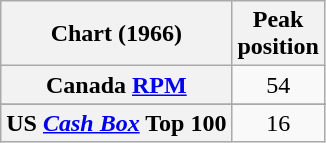<table class="wikitable sortable plainrowheaders" style="text-align:center">
<tr>
<th scope="col">Chart (1966)</th>
<th scope="col">Peak<br> position</th>
</tr>
<tr>
<th scope="row">Canada <a href='#'>RPM</a></th>
<td align="center">54</td>
</tr>
<tr>
</tr>
<tr>
</tr>
<tr>
<th scope="row">US <a href='#'><em>Cash Box</em></a> Top 100</th>
<td align="center">16</td>
</tr>
</table>
